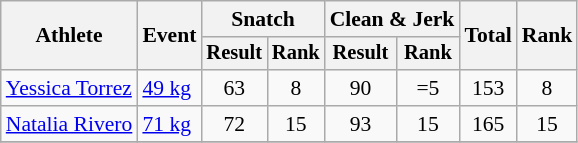<table class="wikitable" style="font-size:90%">
<tr>
<th rowspan=2>Athlete</th>
<th rowspan=2>Event</th>
<th colspan="2">Snatch</th>
<th colspan="2">Clean & Jerk</th>
<th rowspan="2">Total</th>
<th rowspan="2">Rank</th>
</tr>
<tr style="font-size:95%">
<th>Result</th>
<th>Rank</th>
<th>Result</th>
<th>Rank</th>
</tr>
<tr align=center>
<td align=left><a href='#'>Yessica Torrez</a></td>
<td align=left><a href='#'>49 kg</a></td>
<td>63</td>
<td>8</td>
<td>90</td>
<td>=5</td>
<td>153</td>
<td>8</td>
</tr>
<tr align=center>
<td align=left><a href='#'>Natalia Rivero</a></td>
<td align=left><a href='#'>71 kg</a></td>
<td>72</td>
<td>15</td>
<td>93</td>
<td>15</td>
<td>165</td>
<td>15</td>
</tr>
<tr>
</tr>
</table>
